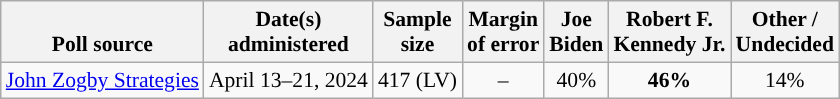<table class="wikitable sortable mw-datatable" style="font-size:90%;text-align:center;line-height:17px">
<tr valign=bottom>
<th>Poll source</th>
<th>Date(s)<br>administered</th>
<th>Sample<br>size</th>
<th>Margin<br>of error</th>
<th class="unsortable">Joe<br>Biden<br></th>
<th class="unsortable">Robert F.<br>Kennedy Jr.<br></th>
<th class="unsortable">Other /<br>Undecided</th>
</tr>
<tr>
<td style="text-align:left;"><a href='#'>John Zogby Strategies</a></td>
<td data-sort-value="2024-05-01">April 13–21, 2024</td>
<td>417 (LV)</td>
<td>–</td>
<td>40%</td>
<td style="background-color:"><strong>46%</strong></td>
<td>14%</td>
</tr>
</table>
